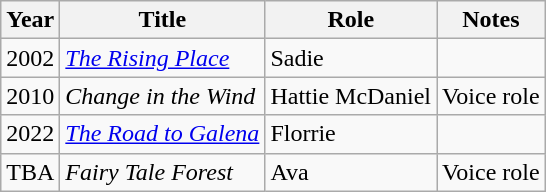<table class="wikitable sortable">
<tr>
<th>Year</th>
<th>Title</th>
<th>Role</th>
<th class="unsortable">Notes</th>
</tr>
<tr>
<td>2002</td>
<td><em><a href='#'>The Rising Place</a></em></td>
<td>Sadie</td>
<td></td>
</tr>
<tr>
<td>2010</td>
<td><em>Change in the Wind</em></td>
<td>Hattie McDaniel</td>
<td>Voice role</td>
</tr>
<tr>
<td>2022</td>
<td><em><a href='#'>The Road to Galena</a></em></td>
<td>Florrie</td>
<td></td>
</tr>
<tr>
<td>TBA</td>
<td><em>Fairy Tale Forest</em></td>
<td>Ava</td>
<td>Voice role</td>
</tr>
</table>
